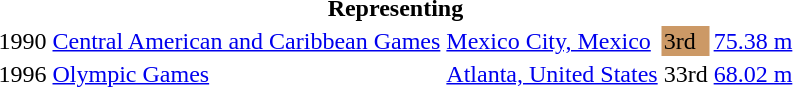<table>
<tr>
<th colspan="5">Representing </th>
</tr>
<tr>
<td>1990</td>
<td><a href='#'>Central American and Caribbean Games</a></td>
<td><a href='#'>Mexico City, Mexico</a></td>
<td bgcolor="cc9966">3rd</td>
<td><a href='#'>75.38 m</a></td>
</tr>
<tr>
<td>1996</td>
<td><a href='#'>Olympic Games</a></td>
<td><a href='#'>Atlanta, United States</a></td>
<td>33rd</td>
<td><a href='#'>68.02 m</a></td>
</tr>
</table>
